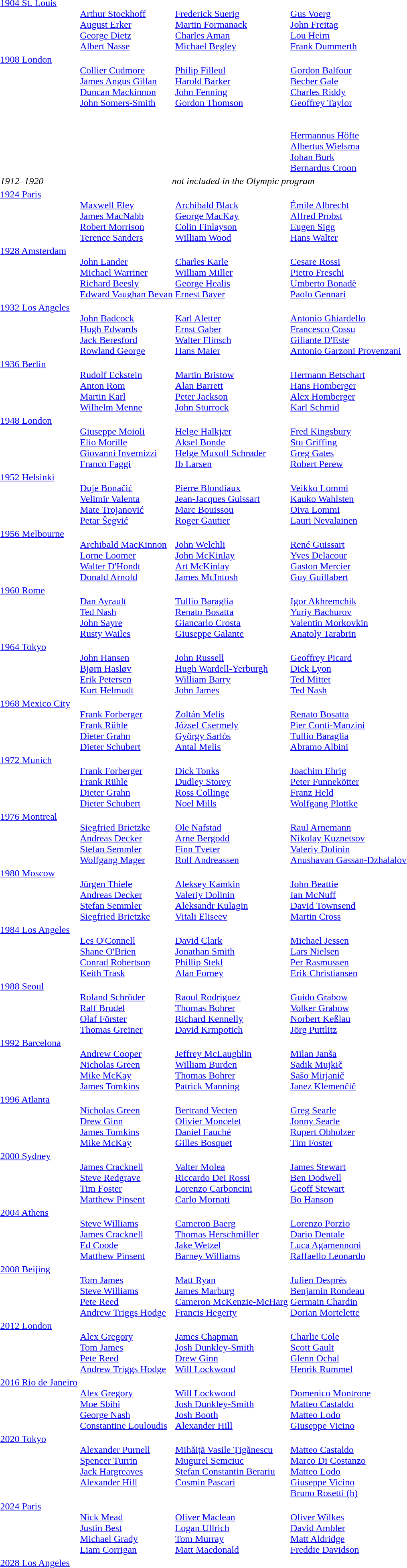<table>
<tr valign="top">
<td><a href='#'>1904 St. Louis</a><br></td>
<td><br><a href='#'>Arthur Stockhoff</a><br><a href='#'>August Erker</a><br><a href='#'>George Dietz</a><br><a href='#'>Albert Nasse</a></td>
<td><br><a href='#'>Frederick Suerig</a><br><a href='#'>Martin Formanack</a><br><a href='#'>Charles Aman</a><br><a href='#'>Michael Begley</a></td>
<td><br><a href='#'>Gus Voerg</a><br><a href='#'>John Freitag</a><br><a href='#'>Lou Heim</a><br><a href='#'>Frank Dummerth</a></td>
</tr>
<tr valign="top">
<td><a href='#'>1908 London</a><br></td>
<td><br><a href='#'>Collier Cudmore</a><br><a href='#'>James Angus Gillan</a><br><a href='#'>Duncan Mackinnon</a><br><a href='#'>John Somers-Smith</a></td>
<td><br><a href='#'>Philip Filleul</a><br><a href='#'>Harold Barker</a><br><a href='#'>John Fenning</a><br><a href='#'>Gordon Thomson</a></td>
<td><br><a href='#'>Gordon Balfour</a><br><a href='#'>Becher Gale</a><br><a href='#'>Charles Riddy</a><br><a href='#'>Geoffrey Taylor</a><br><br><br><a href='#'>Hermannus Höfte</a><br><a href='#'>Albertus Wielsma</a><br><a href='#'>Johan Burk</a><br><a href='#'>Bernardus Croon</a></td>
</tr>
<tr valign="top">
<td><em>1912–1920</em></td>
<td colspan=3 align=center><em>not included in the Olympic program</em></td>
</tr>
<tr valign="top">
<td><a href='#'>1924 Paris</a><br></td>
<td><br><a href='#'>Maxwell Eley</a><br><a href='#'>James MacNabb</a><br><a href='#'>Robert Morrison</a><br><a href='#'>Terence Sanders</a></td>
<td><br><a href='#'>Archibald Black</a><br><a href='#'>George MacKay</a><br><a href='#'>Colin Finlayson</a><br><a href='#'>William Wood</a></td>
<td><br><a href='#'>Émile Albrecht</a><br><a href='#'>Alfred Probst</a><br><a href='#'>Eugen Sigg</a><br><a href='#'>Hans Walter</a></td>
</tr>
<tr valign="top">
<td><a href='#'>1928 Amsterdam</a><br></td>
<td><br><a href='#'>John Lander</a><br><a href='#'>Michael Warriner</a><br><a href='#'>Richard Beesly</a><br><a href='#'>Edward Vaughan Bevan</a></td>
<td><br><a href='#'>Charles Karle</a><br><a href='#'>William Miller</a><br><a href='#'>George Healis</a><br><a href='#'>Ernest Bayer</a></td>
<td><br><a href='#'>Cesare Rossi</a><br><a href='#'>Pietro Freschi</a><br><a href='#'>Umberto Bonadè</a><br><a href='#'>Paolo Gennari</a></td>
</tr>
<tr valign="top">
<td><a href='#'>1932 Los Angeles</a><br></td>
<td><br><a href='#'>John Badcock</a><br><a href='#'>Hugh Edwards</a><br><a href='#'>Jack Beresford</a><br><a href='#'>Rowland George</a></td>
<td><br><a href='#'>Karl Aletter</a><br><a href='#'>Ernst Gaber</a><br><a href='#'>Walter Flinsch</a><br><a href='#'>Hans Maier</a></td>
<td><br><a href='#'>Antonio Ghiardello</a><br><a href='#'>Francesco Cossu</a><br><a href='#'>Giliante D'Este</a><br><a href='#'>Antonio Garzoni Provenzani</a></td>
</tr>
<tr valign="top">
<td><a href='#'>1936 Berlin</a><br></td>
<td><br><a href='#'>Rudolf Eckstein</a><br><a href='#'>Anton Rom</a><br><a href='#'>Martin Karl</a><br><a href='#'>Wilhelm Menne</a></td>
<td><br><a href='#'>Martin Bristow</a><br><a href='#'>Alan Barrett</a><br><a href='#'>Peter Jackson</a><br><a href='#'>John Sturrock</a></td>
<td><br><a href='#'>Hermann Betschart</a><br><a href='#'>Hans Homberger</a><br><a href='#'>Alex Homberger</a><br><a href='#'>Karl Schmid</a></td>
</tr>
<tr valign="top">
<td><a href='#'>1948 London</a><br></td>
<td><br><a href='#'>Giuseppe Moioli</a><br><a href='#'>Elio Morille</a><br><a href='#'>Giovanni Invernizzi</a><br><a href='#'>Franco Faggi</a></td>
<td><br><a href='#'>Helge Halkjær</a><br><a href='#'>Aksel Bonde</a><br><a href='#'>Helge Muxoll Schrøder</a><br><a href='#'>Ib Larsen</a></td>
<td><br><a href='#'>Fred Kingsbury</a><br><a href='#'>Stu Griffing</a><br><a href='#'>Greg Gates</a><br><a href='#'>Robert Perew</a></td>
</tr>
<tr valign="top">
<td><a href='#'>1952 Helsinki</a><br></td>
<td><br><a href='#'>Duje Bonačić</a><br><a href='#'>Velimir Valenta</a><br><a href='#'>Mate Trojanović</a><br><a href='#'>Petar Šegvić</a></td>
<td><br><a href='#'>Pierre Blondiaux</a><br><a href='#'>Jean-Jacques Guissart</a><br><a href='#'>Marc Bouissou</a><br><a href='#'>Roger Gautier</a></td>
<td><br><a href='#'>Veikko Lommi</a><br><a href='#'>Kauko Wahlsten</a><br><a href='#'>Oiva Lommi</a><br><a href='#'>Lauri Nevalainen</a></td>
</tr>
<tr valign="top">
<td><a href='#'>1956 Melbourne</a><br></td>
<td><br><a href='#'>Archibald MacKinnon</a><br><a href='#'>Lorne Loomer</a><br><a href='#'>Walter D'Hondt</a><br><a href='#'>Donald Arnold</a></td>
<td><br><a href='#'>John Welchli</a><br><a href='#'>John McKinlay</a><br><a href='#'>Art McKinlay</a><br><a href='#'>James McIntosh</a></td>
<td><br><a href='#'>René Guissart</a><br><a href='#'>Yves Delacour</a><br><a href='#'>Gaston Mercier</a><br><a href='#'>Guy Guillabert</a></td>
</tr>
<tr valign="top">
<td><a href='#'>1960 Rome</a><br></td>
<td><br><a href='#'>Dan Ayrault</a><br><a href='#'>Ted Nash</a><br><a href='#'>John Sayre</a><br><a href='#'>Rusty Wailes</a></td>
<td><br><a href='#'>Tullio Baraglia</a><br><a href='#'>Renato Bosatta</a><br><a href='#'>Giancarlo Crosta</a><br><a href='#'>Giuseppe Galante</a></td>
<td><br><a href='#'>Igor Akhremchik</a><br><a href='#'>Yuriy Bachurov</a><br><a href='#'>Valentin Morkovkin</a><br><a href='#'>Anatoly Tarabrin</a></td>
</tr>
<tr valign="top">
<td><a href='#'>1964 Tokyo</a><br></td>
<td><br><a href='#'>John Hansen</a><br><a href='#'>Bjørn Hasløv</a><br><a href='#'>Erik Petersen</a><br><a href='#'>Kurt Helmudt</a></td>
<td><br><a href='#'>John Russell</a><br><a href='#'>Hugh Wardell-Yerburgh</a><br><a href='#'>William Barry</a><br><a href='#'>John James</a></td>
<td><br><a href='#'>Geoffrey Picard</a><br><a href='#'>Dick Lyon</a><br><a href='#'>Ted Mittet</a><br><a href='#'>Ted Nash</a></td>
</tr>
<tr valign="top">
<td><a href='#'>1968 Mexico City</a><br></td>
<td><br><a href='#'>Frank Forberger</a><br><a href='#'>Frank Rühle</a><br><a href='#'>Dieter Grahn</a><br><a href='#'>Dieter Schubert</a></td>
<td><br><a href='#'>Zoltán Melis</a><br><a href='#'>József Csermely</a><br><a href='#'>György Sarlós</a><br><a href='#'>Antal Melis</a></td>
<td><br><a href='#'>Renato Bosatta</a><br><a href='#'>Pier Conti-Manzini</a><br><a href='#'>Tullio Baraglia</a><br><a href='#'>Abramo Albini</a></td>
</tr>
<tr valign="top">
<td><a href='#'>1972 Munich</a><br></td>
<td><br><a href='#'>Frank Forberger</a><br><a href='#'>Frank Rühle</a><br><a href='#'>Dieter Grahn</a><br><a href='#'>Dieter Schubert</a></td>
<td><br><a href='#'>Dick Tonks</a><br><a href='#'>Dudley Storey</a><br><a href='#'>Ross Collinge</a><br><a href='#'>Noel Mills</a></td>
<td><br><a href='#'>Joachim Ehrig</a><br><a href='#'>Peter Funnekötter</a><br><a href='#'>Franz Held</a><br><a href='#'>Wolfgang Plottke</a></td>
</tr>
<tr valign="top">
<td><a href='#'>1976 Montreal</a><br></td>
<td><br><a href='#'>Siegfried Brietzke</a><br><a href='#'>Andreas Decker</a><br><a href='#'>Stefan Semmler</a><br><a href='#'>Wolfgang Mager</a></td>
<td><br><a href='#'>Ole Nafstad</a><br><a href='#'>Arne Bergodd</a><br><a href='#'>Finn Tveter</a><br><a href='#'>Rolf Andreassen</a></td>
<td><br><a href='#'>Raul Arnemann</a><br><a href='#'>Nikolay Kuznetsov</a><br><a href='#'>Valeriy Dolinin</a><br><a href='#'>Anushavan Gassan-Dzhalalov</a></td>
</tr>
<tr valign="top">
<td><a href='#'>1980 Moscow</a><br></td>
<td><br><a href='#'>Jürgen Thiele</a><br><a href='#'>Andreas Decker</a><br><a href='#'>Stefan Semmler</a><br><a href='#'>Siegfried Brietzke</a></td>
<td><br><a href='#'>Aleksey Kamkin</a><br><a href='#'>Valeriy Dolinin</a><br><a href='#'>Aleksandr Kulagin</a><br><a href='#'>Vitali Eliseev</a></td>
<td><br><a href='#'>John Beattie</a><br><a href='#'>Ian McNuff</a><br><a href='#'>David Townsend</a><br><a href='#'>Martin Cross</a></td>
</tr>
<tr valign="top">
<td><a href='#'>1984 Los Angeles</a><br></td>
<td><br><a href='#'>Les O'Connell</a><br><a href='#'>Shane O'Brien</a><br><a href='#'>Conrad Robertson</a><br><a href='#'>Keith Trask</a></td>
<td><br><a href='#'>David Clark</a><br><a href='#'>Jonathan Smith</a><br><a href='#'>Phillip Stekl</a><br><a href='#'>Alan Forney</a></td>
<td><br><a href='#'>Michael Jessen</a><br><a href='#'>Lars Nielsen</a><br><a href='#'>Per Rasmussen</a><br><a href='#'>Erik Christiansen</a></td>
</tr>
<tr valign="top">
<td><a href='#'>1988 Seoul</a><br></td>
<td><br><a href='#'>Roland Schröder</a><br><a href='#'>Ralf Brudel</a><br><a href='#'>Olaf Förster</a><br><a href='#'>Thomas Greiner</a></td>
<td><br><a href='#'>Raoul Rodriguez</a><br><a href='#'>Thomas Bohrer</a><br><a href='#'>Richard Kennelly</a><br><a href='#'>David Krmpotich</a></td>
<td><br><a href='#'>Guido Grabow</a><br><a href='#'>Volker Grabow</a><br><a href='#'>Norbert Keßlau</a><br><a href='#'>Jörg Puttlitz</a></td>
</tr>
<tr valign="top">
<td><a href='#'>1992 Barcelona</a><br></td>
<td><br><a href='#'>Andrew Cooper</a><br><a href='#'>Nicholas Green</a><br><a href='#'>Mike McKay</a><br><a href='#'>James Tomkins</a></td>
<td><br><a href='#'>Jeffrey McLaughlin</a><br><a href='#'>William Burden</a><br><a href='#'>Thomas Bohrer</a><br><a href='#'>Patrick Manning</a></td>
<td><br><a href='#'>Milan Janša</a><br><a href='#'>Sadik Mujkič</a><br><a href='#'>Sašo Mirjanič</a><br><a href='#'>Janez Klemenčič</a></td>
</tr>
<tr valign="top">
<td><a href='#'>1996 Atlanta</a><br></td>
<td><br><a href='#'>Nicholas Green</a><br><a href='#'>Drew Ginn</a><br><a href='#'>James Tomkins</a><br><a href='#'>Mike McKay</a></td>
<td><br><a href='#'>Bertrand Vecten</a><br><a href='#'>Olivier Moncelet</a><br><a href='#'>Daniel Fauché</a><br><a href='#'>Gilles Bosquet</a></td>
<td><br><a href='#'>Greg Searle</a><br><a href='#'>Jonny Searle</a><br><a href='#'>Rupert Obholzer</a><br><a href='#'>Tim Foster</a></td>
</tr>
<tr valign="top">
<td><a href='#'>2000 Sydney</a><br></td>
<td><br><a href='#'>James Cracknell</a><br><a href='#'>Steve Redgrave</a><br><a href='#'>Tim Foster</a><br><a href='#'>Matthew Pinsent</a></td>
<td><br><a href='#'>Valter Molea</a><br><a href='#'>Riccardo Dei Rossi</a><br><a href='#'>Lorenzo Carboncini</a><br> <a href='#'>Carlo Mornati</a></td>
<td><br><a href='#'>James Stewart</a><br><a href='#'>Ben Dodwell</a><br><a href='#'>Geoff Stewart</a><br><a href='#'>Bo Hanson</a></td>
</tr>
<tr valign="top">
<td><a href='#'>2004 Athens</a><br></td>
<td><br><a href='#'>Steve Williams</a><br><a href='#'>James Cracknell</a><br><a href='#'>Ed Coode</a><br><a href='#'>Matthew Pinsent</a></td>
<td><br><a href='#'>Cameron Baerg</a><br><a href='#'>Thomas Herschmiller</a><br><a href='#'>Jake Wetzel</a><br><a href='#'>Barney Williams</a></td>
<td><br><a href='#'>Lorenzo Porzio</a><br><a href='#'>Dario Dentale</a><br><a href='#'>Luca Agamennoni</a><br><a href='#'>Raffaello Leonardo</a></td>
</tr>
<tr valign="top">
<td><a href='#'>2008 Beijing</a><br></td>
<td><br><a href='#'>Tom James</a><br><a href='#'>Steve Williams</a><br><a href='#'>Pete Reed</a><br><a href='#'>Andrew Triggs Hodge</a></td>
<td><br><a href='#'>Matt Ryan</a><br><a href='#'>James Marburg</a><br><a href='#'>Cameron McKenzie-McHarg</a><br><a href='#'>Francis Hegerty</a></td>
<td><br><a href='#'>Julien Desprès</a><br><a href='#'>Benjamin Rondeau</a><br><a href='#'>Germain Chardin</a><br><a href='#'>Dorian Mortelette</a></td>
</tr>
<tr valign="top">
<td><a href='#'>2012 London</a><br></td>
<td><br><a href='#'>Alex Gregory</a><br><a href='#'>Tom James</a><br><a href='#'>Pete Reed</a><br><a href='#'>Andrew Triggs Hodge</a></td>
<td><br><a href='#'>James Chapman</a><br><a href='#'>Josh Dunkley-Smith</a><br><a href='#'>Drew Ginn</a><br><a href='#'>Will Lockwood</a></td>
<td><br><a href='#'>Charlie Cole</a><br><a href='#'>Scott Gault</a><br><a href='#'>Glenn Ochal</a><br><a href='#'>Henrik Rummel</a></td>
</tr>
<tr valign="top">
<td><a href='#'>2016 Rio de Janeiro</a><br></td>
<td><br><a href='#'>Alex Gregory</a><br><a href='#'>Moe Sbihi</a><br><a href='#'>George Nash</a><br><a href='#'>Constantine Louloudis</a></td>
<td><br><a href='#'>Will Lockwood</a><br><a href='#'>Josh Dunkley-Smith</a><br><a href='#'>Josh Booth</a><br><a href='#'>Alexander Hill</a></td>
<td><br><a href='#'>Domenico Montrone</a><br><a href='#'>Matteo Castaldo</a><br><a href='#'>Matteo Lodo</a><br><a href='#'>Giuseppe Vicino</a></td>
</tr>
<tr valign="top">
<td><a href='#'>2020 Tokyo</a><br></td>
<td><br><a href='#'>Alexander Purnell</a><br><a href='#'>Spencer Turrin</a><br><a href='#'>Jack Hargreaves</a><br><a href='#'>Alexander Hill</a></td>
<td><br><a href='#'>Mihăiță Vasile Țigănescu</a><br><a href='#'>Mugurel Semciuc</a><br><a href='#'>Ștefan Constantin Berariu</a><br><a href='#'>Cosmin Pascari</a></td>
<td><br><a href='#'>Matteo Castaldo</a><br><a href='#'>Marco Di Costanzo</a><br><a href='#'>Matteo Lodo</a><br><a href='#'>Giuseppe Vicino</a><br><a href='#'>Bruno Rosetti (h)</a></td>
</tr>
<tr valign="top">
<td><a href='#'>2024 Paris</a><br></td>
<td><br><a href='#'>Nick Mead</a><br><a href='#'>Justin Best</a><br><a href='#'>Michael Grady</a><br><a href='#'>Liam Corrigan</a></td>
<td><br><a href='#'>Oliver Maclean</a><br><a href='#'>Logan Ullrich</a><br><a href='#'>Tom Murray</a><br><a href='#'>Matt Macdonald</a></td>
<td><br><a href='#'>Oliver Wilkes</a><br><a href='#'>David Ambler</a><br><a href='#'>Matt Aldridge</a><br><a href='#'>Freddie Davidson</a></td>
</tr>
<tr>
<td><a href='#'>2028 Los Angeles</a><br></td>
<td></td>
<td></td>
<td></td>
</tr>
<tr>
</tr>
</table>
